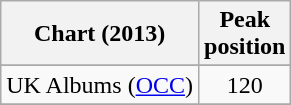<table class="wikitable plainrowheaders sortable">
<tr>
<th scope="col">Chart (2013)</th>
<th scope="col">Peak<br>position</th>
</tr>
<tr>
</tr>
<tr>
</tr>
<tr>
</tr>
<tr>
<td>UK Albums (<a href='#'>OCC</a>)</td>
<td align="center">120</td>
</tr>
<tr>
</tr>
<tr>
</tr>
</table>
